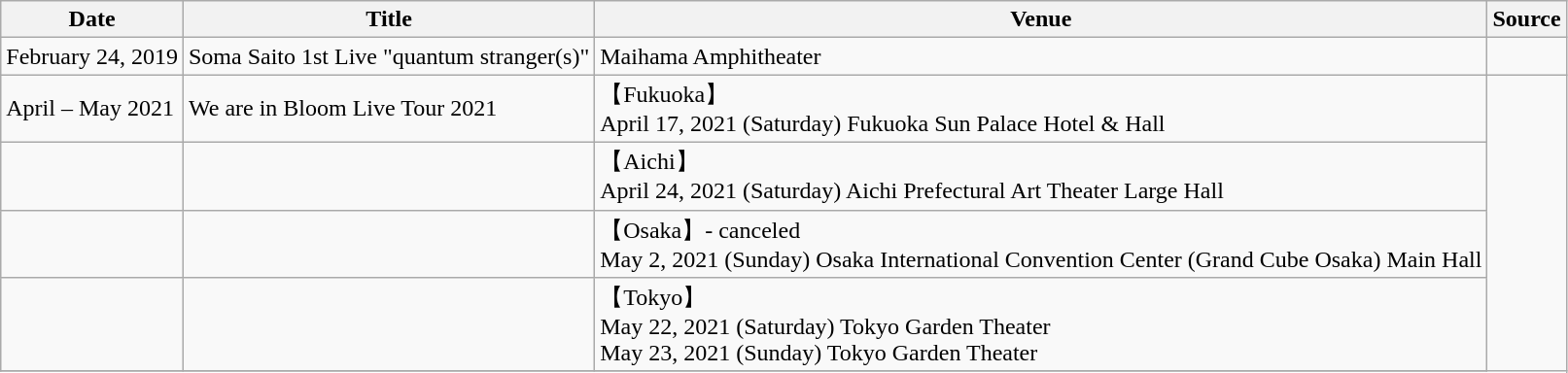<table class="wikitable">
<tr>
<th>Date</th>
<th>Title</th>
<th>Venue</th>
<th>Source</th>
</tr>
<tr>
<td>February 24, 2019</td>
<td>Soma Saito 1st Live "quantum stranger(s)"</td>
<td>Maihama Amphitheater</td>
<td></td>
</tr>
<tr>
<td>April – May 2021</td>
<td>We are in Bloom Live Tour 2021</td>
<td>【Fukuoka】<br>April 17, 2021 (Saturday) 
Fukuoka Sun Palace Hotel & Hall</td>
</tr>
<tr>
<td></td>
<td></td>
<td>【Aichi】<br>April 24, 2021 (Saturday)
Aichi Prefectural Art Theater Large Hall</td>
</tr>
<tr>
<td></td>
<td></td>
<td>【Osaka】- canceled<br>May 2, 2021 (Sunday)
Osaka International Convention Center (Grand Cube Osaka) Main Hall</td>
</tr>
<tr>
<td></td>
<td></td>
<td>【Tokyo】<br>May 22, 2021 (Saturday)
Tokyo Garden Theater<br>May 23, 2021 (Sunday)
Tokyo Garden Theater</td>
</tr>
<tr>
</tr>
</table>
